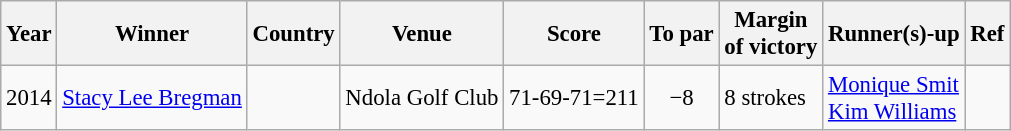<table class=wikitable style="font-size:95%">
<tr>
<th>Year</th>
<th>Winner</th>
<th>Country</th>
<th>Venue</th>
<th>Score</th>
<th>To par</th>
<th>Margin<br>of victory</th>
<th>Runner(s)-up</th>
<th>Ref</th>
</tr>
<tr>
<td>2014</td>
<td><a href='#'>Stacy Lee Bregman</a></td>
<td></td>
<td>Ndola Golf Club</td>
<td align=center>71-69-71=211</td>
<td align=center>−8</td>
<td>8 strokes</td>
<td> <a href='#'>Monique Smit</a><br> <a href='#'>Kim Williams</a></td>
<td></td>
</tr>
</table>
